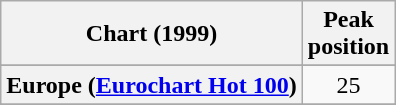<table class="wikitable sortable plainrowheaders" style="text-align:center">
<tr>
<th>Chart (1999)</th>
<th>Peak<br>position</th>
</tr>
<tr>
</tr>
<tr>
<th scope="row">Europe (<a href='#'>Eurochart Hot 100</a>)</th>
<td>25</td>
</tr>
<tr>
</tr>
<tr>
</tr>
<tr>
</tr>
<tr>
</tr>
</table>
